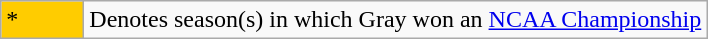<table class="wikitable">
<tr>
<td style="background:#ffcc00; width:3em;">*</td>
<td>Denotes season(s) in which Gray won an <a href='#'>NCAA Championship</a></td>
</tr>
</table>
